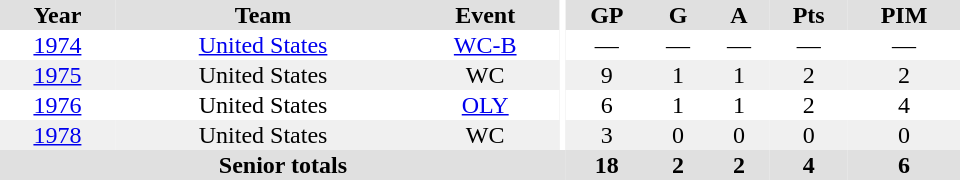<table border="0" cellpadding="1" cellspacing="0" ID="Table3" style="text-align:center; width:40em">
<tr bgcolor="#e0e0e0">
<th>Year</th>
<th>Team</th>
<th>Event</th>
<th rowspan="102" bgcolor="#ffffff"></th>
<th>GP</th>
<th>G</th>
<th>A</th>
<th>Pts</th>
<th>PIM</th>
</tr>
<tr>
<td><a href='#'>1974</a></td>
<td><a href='#'>United States</a></td>
<td><a href='#'>WC-B</a></td>
<td>—</td>
<td>—</td>
<td>—</td>
<td>—</td>
<td>—</td>
</tr>
<tr bgcolor="#f0f0f0">
<td><a href='#'>1975</a></td>
<td>United States</td>
<td>WC</td>
<td>9</td>
<td>1</td>
<td>1</td>
<td>2</td>
<td>2</td>
</tr>
<tr>
<td><a href='#'>1976</a></td>
<td>United States</td>
<td><a href='#'>OLY</a></td>
<td>6</td>
<td>1</td>
<td>1</td>
<td>2</td>
<td>4</td>
</tr>
<tr bgcolor="#f0f0f0">
<td><a href='#'>1978</a></td>
<td>United States</td>
<td>WC</td>
<td>3</td>
<td>0</td>
<td>0</td>
<td>0</td>
<td>0</td>
</tr>
<tr bgcolor="#e0e0e0">
<th colspan="4">Senior totals</th>
<th>18</th>
<th>2</th>
<th>2</th>
<th>4</th>
<th>6</th>
</tr>
</table>
